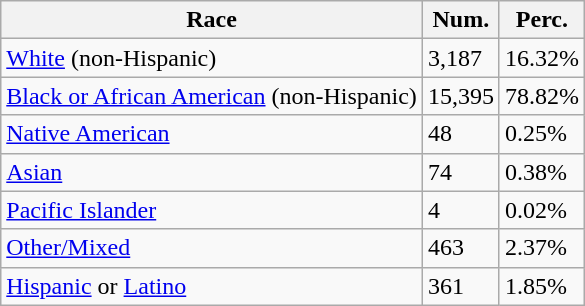<table class="wikitable">
<tr>
<th>Race</th>
<th>Num.</th>
<th>Perc.</th>
</tr>
<tr>
<td><a href='#'>White</a> (non-Hispanic)</td>
<td>3,187</td>
<td>16.32%</td>
</tr>
<tr>
<td><a href='#'>Black or African American</a> (non-Hispanic)</td>
<td>15,395</td>
<td>78.82%</td>
</tr>
<tr>
<td><a href='#'>Native American</a></td>
<td>48</td>
<td>0.25%</td>
</tr>
<tr>
<td><a href='#'>Asian</a></td>
<td>74</td>
<td>0.38%</td>
</tr>
<tr>
<td><a href='#'>Pacific Islander</a></td>
<td>4</td>
<td>0.02%</td>
</tr>
<tr>
<td><a href='#'>Other/Mixed</a></td>
<td>463</td>
<td>2.37%</td>
</tr>
<tr>
<td><a href='#'>Hispanic</a> or <a href='#'>Latino</a></td>
<td>361</td>
<td>1.85%</td>
</tr>
</table>
